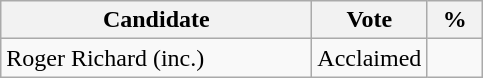<table class="wikitable">
<tr>
<th bgcolor="#DDDDFF" width="200px">Candidate</th>
<th bgcolor="#DDDDFF" width="50px">Vote</th>
<th bgcolor="#DDDDFF" width="30px">%</th>
</tr>
<tr>
<td>Roger Richard (inc.)</td>
<td>Acclaimed</td>
<td></td>
</tr>
</table>
